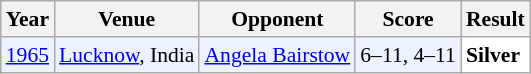<table class="sortable wikitable" style="font-size: 90%;">
<tr>
<th>Year</th>
<th>Venue</th>
<th>Opponent</th>
<th>Score</th>
<th>Result</th>
</tr>
<tr style="background:#ECF2FF">
<td align="center"><a href='#'>1965</a></td>
<td align="left"><a href='#'>Lucknow</a>, India</td>
<td align="left"> <a href='#'>Angela Bairstow</a></td>
<td align="left">6–11, 4–11</td>
<td style="text-align:left; background:white"> <strong>Silver</strong></td>
</tr>
</table>
